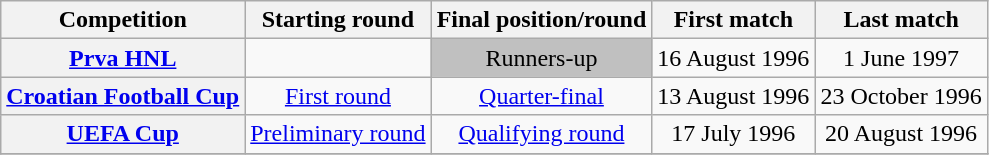<table class="wikitable plainrowheaders" style="text-align:center;">
<tr>
<th scope=col>Competition</th>
<th scope=col>Starting round</th>
<th scope=col>Final position/round</th>
<th scope=col>First match</th>
<th scope=col>Last match</th>
</tr>
<tr>
<th scope=row align=left><a href='#'>Prva HNL</a></th>
<td></td>
<td style="background: silver">Runners-up</td>
<td>16 August 1996</td>
<td>1 June 1997</td>
</tr>
<tr>
<th scope=row align=left><a href='#'>Croatian Football Cup</a></th>
<td><a href='#'>First round</a></td>
<td><a href='#'>Quarter-final</a></td>
<td>13 August 1996</td>
<td>23 October 1996</td>
</tr>
<tr>
<th scope=row align=left><a href='#'>UEFA Cup</a></th>
<td><a href='#'>Preliminary round</a></td>
<td><a href='#'>Qualifying round</a></td>
<td>17 July 1996</td>
<td>20 August 1996</td>
</tr>
<tr>
</tr>
</table>
